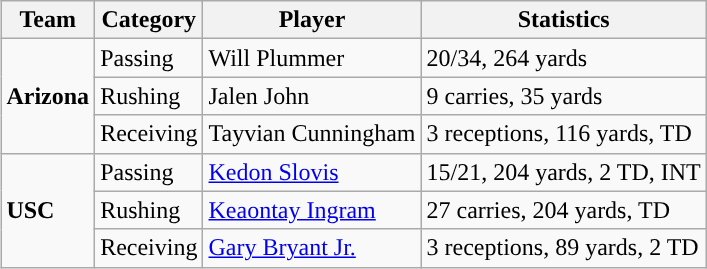<table class="wikitable" style="float: right;">
<tr>
<th>Team</th>
<th>Category</th>
<th>Player</th>
<th>Statistics</th>
</tr>
<tr>
<td rowspan=3><strong>Arizona</strong></td>
<td>Passing</td>
<td>Will Plummer</td>
<td>20/34, 264 yards</td>
</tr>
<tr>
<td>Rushing</td>
<td>Jalen John</td>
<td>9 carries, 35 yards</td>
</tr>
<tr>
<td>Receiving</td>
<td>Tayvian Cunningham</td>
<td>3 receptions, 116 yards, TD</td>
</tr>
<tr>
<td rowspan=3><strong>USC</strong></td>
<td>Passing</td>
<td><a href='#'>Kedon Slovis</a></td>
<td>15/21, 204 yards, 2 TD, INT</td>
</tr>
<tr>
<td>Rushing</td>
<td><a href='#'>Keaontay Ingram</a></td>
<td>27 carries, 204 yards, TD</td>
</tr>
<tr>
<td>Receiving</td>
<td><a href='#'>Gary Bryant Jr.</a></td>
<td>3 receptions, 89 yards, 2 TD</td>
</tr>
</table>
